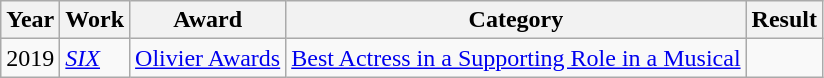<table class="wikitable sortable">
<tr>
<th>Year</th>
<th>Work</th>
<th>Award</th>
<th>Category</th>
<th>Result</th>
</tr>
<tr>
<td>2019</td>
<td><em><a href='#'>SIX</a></em></td>
<td><a href='#'>Olivier Awards</a></td>
<td><a href='#'>Best Actress in a Supporting Role in a Musical</a></td>
<td></td>
</tr>
</table>
